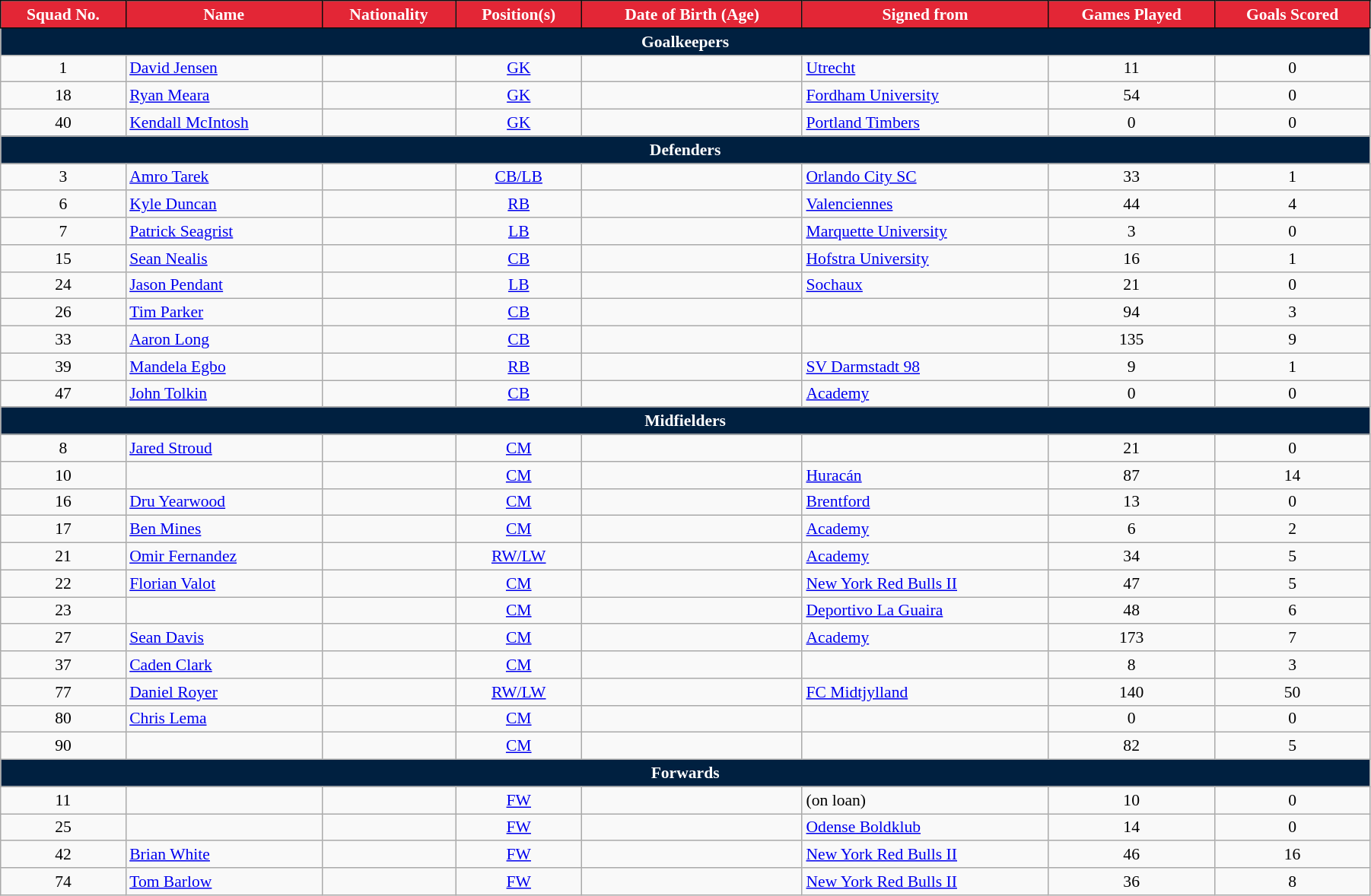<table class="wikitable" style="text-align:center; font-size:90%; width:95%;">
<tr>
<th style="background:#E32636; color:#fff;  border:1px solid #0e0e0e; text-align:center;">Squad No.</th>
<th style="background:#E32636; color:#fff;  border:1px solid #0e0e0e; text-align:center;">Name</th>
<th style="background:#E32636; color:#fff;  border:1px solid #0e0e0e; text-align:center;">Nationality</th>
<th style="background:#E32636; color:#fff;  border:1px solid #0e0e0e; text-align:center;">Position(s)</th>
<th style="background:#E32636; color:#fff;  border:1px solid #0e0e0e; text-align:center;">Date of Birth (Age) </th>
<th style="background:#E32636; color:#fff;  border:1px solid #0e0e0e; text-align:center;">Signed from</th>
<th style="background:#E32636; color:#fff;  border:1px solid #0e0e0e; text-align:center;">Games Played</th>
<th style="background:#E32636; color:#fff;  border:1px solid #0e0e0e; text-align:center;">Goals Scored</th>
</tr>
<tr>
<th colspan="8" style="background:#002040; color:white; text-align:center;">Goalkeepers</th>
</tr>
<tr>
<td>1</td>
<td align="left"><a href='#'>David Jensen</a></td>
<td></td>
<td><a href='#'>GK</a></td>
<td></td>
<td align="left"> <a href='#'>Utrecht</a></td>
<td>11</td>
<td>0</td>
</tr>
<tr>
<td>18</td>
<td align="left"><a href='#'>Ryan Meara</a></td>
<td></td>
<td><a href='#'>GK</a></td>
<td></td>
<td align="left"> <a href='#'>Fordham University</a></td>
<td>54</td>
<td>0</td>
</tr>
<tr>
<td>40</td>
<td align="left"><a href='#'>Kendall McIntosh</a></td>
<td></td>
<td><a href='#'>GK</a></td>
<td></td>
<td align="left"> <a href='#'>Portland Timbers</a></td>
<td>0</td>
<td>0</td>
</tr>
<tr>
<th colspan="8" style="background:#002040; color:white; text-align:center;">Defenders</th>
</tr>
<tr>
<td>3</td>
<td align="left"><a href='#'>Amro Tarek</a></td>
<td></td>
<td><a href='#'>CB/LB</a></td>
<td></td>
<td align="left"> <a href='#'>Orlando City SC</a></td>
<td>33</td>
<td>1</td>
</tr>
<tr>
<td>6</td>
<td align="left"><a href='#'>Kyle Duncan</a></td>
<td></td>
<td><a href='#'>RB</a></td>
<td></td>
<td align="left"> <a href='#'>Valenciennes</a></td>
<td>44</td>
<td>4</td>
</tr>
<tr>
<td>7</td>
<td align="left"><a href='#'>Patrick Seagrist</a></td>
<td></td>
<td><a href='#'>LB</a></td>
<td></td>
<td align="left"> <a href='#'>Marquette University</a></td>
<td>3</td>
<td>0</td>
</tr>
<tr>
<td>15</td>
<td align="left"><a href='#'>Sean Nealis</a></td>
<td></td>
<td><a href='#'>CB</a></td>
<td></td>
<td align="left"> <a href='#'>Hofstra University</a></td>
<td>16</td>
<td>1</td>
</tr>
<tr>
<td>24</td>
<td align="left"><a href='#'>Jason Pendant</a></td>
<td></td>
<td><a href='#'>LB</a></td>
<td></td>
<td align="left"> <a href='#'>Sochaux</a></td>
<td>21</td>
<td>0</td>
</tr>
<tr>
<td>26</td>
<td align="left"><a href='#'>Tim Parker</a></td>
<td></td>
<td><a href='#'>CB</a></td>
<td></td>
<td align="left"></td>
<td>94</td>
<td>3</td>
</tr>
<tr>
<td>33</td>
<td align="left"><a href='#'>Aaron Long</a></td>
<td></td>
<td><a href='#'>CB</a></td>
<td></td>
<td align="left"></td>
<td>135</td>
<td>9</td>
</tr>
<tr>
<td>39</td>
<td align="left"><a href='#'>Mandela Egbo</a></td>
<td></td>
<td><a href='#'>RB</a></td>
<td></td>
<td align="left"> <a href='#'>SV Darmstadt 98</a></td>
<td>9</td>
<td>1</td>
</tr>
<tr>
<td>47</td>
<td align="left"><a href='#'>John Tolkin</a></td>
<td></td>
<td><a href='#'>CB</a></td>
<td></td>
<td align="left"><a href='#'>Academy</a></td>
<td>0</td>
<td>0</td>
</tr>
<tr>
<th colspan="8" style="background:#002040; color:white; text-align:center;">Midfielders</th>
</tr>
<tr>
<td>8</td>
<td align="left"><a href='#'>Jared Stroud</a></td>
<td></td>
<td><a href='#'>CM</a></td>
<td></td>
<td align="left"></td>
<td>21</td>
<td>0</td>
</tr>
<tr>
<td>10</td>
<td align="left"></td>
<td></td>
<td><a href='#'>CM</a></td>
<td></td>
<td align="left"> <a href='#'>Huracán</a></td>
<td>87</td>
<td>14</td>
</tr>
<tr>
<td>16</td>
<td align="left"><a href='#'>Dru Yearwood</a></td>
<td></td>
<td><a href='#'>CM</a></td>
<td></td>
<td align="left"> <a href='#'>Brentford</a></td>
<td>13</td>
<td>0</td>
</tr>
<tr>
<td>17</td>
<td align="left"><a href='#'>Ben Mines</a></td>
<td></td>
<td><a href='#'>CM</a></td>
<td></td>
<td align="left"><a href='#'>Academy</a></td>
<td>6</td>
<td>2</td>
</tr>
<tr>
<td>21</td>
<td align="left"><a href='#'>Omir Fernandez</a></td>
<td></td>
<td><a href='#'>RW/LW</a></td>
<td></td>
<td align="left"><a href='#'>Academy</a></td>
<td>34</td>
<td>5</td>
</tr>
<tr>
<td>22</td>
<td align="left"><a href='#'>Florian Valot</a></td>
<td></td>
<td><a href='#'>CM</a></td>
<td></td>
<td align="left"> <a href='#'>New York Red Bulls II</a></td>
<td>47</td>
<td>5</td>
</tr>
<tr>
<td>23</td>
<td align="left"></td>
<td></td>
<td><a href='#'>CM</a></td>
<td></td>
<td align="left"> <a href='#'>Deportivo La Guaira</a></td>
<td>48</td>
<td>6</td>
</tr>
<tr>
<td>27</td>
<td align="left"><a href='#'>Sean Davis</a></td>
<td></td>
<td><a href='#'>CM</a></td>
<td></td>
<td align="left"><a href='#'>Academy</a></td>
<td>173</td>
<td>7</td>
</tr>
<tr>
<td>37</td>
<td align="left"><a href='#'>Caden Clark</a></td>
<td></td>
<td><a href='#'>CM</a></td>
<td></td>
<td align="left"></td>
<td>8</td>
<td>3</td>
</tr>
<tr>
<td>77</td>
<td align="left"><a href='#'>Daniel Royer</a></td>
<td></td>
<td><a href='#'>RW/LW</a></td>
<td></td>
<td align="left"> <a href='#'>FC Midtjylland</a></td>
<td>140</td>
<td>50</td>
</tr>
<tr>
<td>80</td>
<td align="left"><a href='#'>Chris Lema</a></td>
<td></td>
<td><a href='#'>CM</a></td>
<td></td>
<td align="left"></td>
<td>0</td>
<td>0</td>
</tr>
<tr>
<td>90</td>
<td align="left"></td>
<td></td>
<td><a href='#'>CM</a></td>
<td></td>
<td align="left"></td>
<td>82</td>
<td>5</td>
</tr>
<tr>
<th colspan="8" style="background:#002040; color:white; text-align:center;">Forwards</th>
</tr>
<tr>
<td>11</td>
<td align="left"></td>
<td></td>
<td><a href='#'>FW</a></td>
<td></td>
<td align="left"> (on loan)</td>
<td>10</td>
<td>0</td>
</tr>
<tr>
<td>25</td>
<td align="left"></td>
<td></td>
<td><a href='#'>FW</a></td>
<td></td>
<td align="left"> <a href='#'>Odense Boldklub</a></td>
<td>14</td>
<td>0</td>
</tr>
<tr>
<td>42</td>
<td align="left"><a href='#'>Brian White</a></td>
<td></td>
<td><a href='#'>FW</a></td>
<td></td>
<td align="left"> <a href='#'>New York Red Bulls II</a></td>
<td>46</td>
<td>16</td>
</tr>
<tr>
<td>74</td>
<td align="left"><a href='#'>Tom Barlow</a></td>
<td></td>
<td><a href='#'>FW</a></td>
<td></td>
<td align="left"> <a href='#'>New York Red Bulls II</a></td>
<td>36</td>
<td>8</td>
</tr>
</table>
